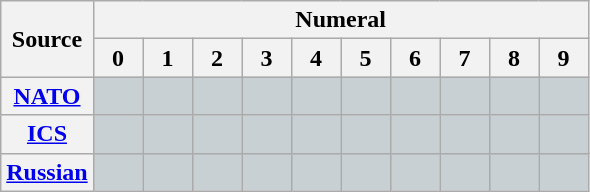<table class="wikitable">
<tr>
<th rowspan="2">Source</th>
<th colspan="10">Numeral</th>
</tr>
<tr>
<th>0</th>
<th>1</th>
<th>2</th>
<th>3</th>
<th>4</th>
<th>5</th>
<th>6</th>
<th>7</th>
<th>8</th>
<th>9</th>
</tr>
<tr>
<th><a href='#'>NATO</a></th>
<td style="text-align: center; background-color: #c8d0d4; padding-left: 1em; padding-right: 1em;"></td>
<td style="text-align: center; background-color: #c8d0d4; padding-left: 1em; padding-right: 1em;"></td>
<td style="text-align: center; background-color: #c8d0d4; padding-left: 1em; padding-right: 1em;"></td>
<td style="text-align: center; background-color: #c8d0d4; padding-left: 1em; padding-right: 1em;"></td>
<td style="text-align: center; background-color: #c8d0d4; padding-left: 1em; padding-right: 1em;"></td>
<td style="text-align: center; background-color: #c8d0d4; padding-left: 1em; padding-right: 1em;"></td>
<td style="text-align: center; background-color: #c8d0d4; padding-left: 1em; padding-right: 1em;"></td>
<td style="text-align: center; background-color: #c8d0d4; padding-left: 1em; padding-right: 1em;"></td>
<td style="text-align: center; background-color: #c8d0d4; padding-left: 1em; padding-right: 1em;"></td>
<td style="text-align: center; background-color: #c8d0d4; padding-left: 1em; padding-right: 1em;"></td>
</tr>
<tr>
<th><a href='#'>ICS</a></th>
<td style="text-align: center; background-color: #c8d0d4; padding-left: 1em; padding-right: 1em;"></td>
<td style="text-align: center; background-color: #c8d0d4; padding-left: 1em; padding-right: 1em;"></td>
<td style="text-align: center; background-color: #c8d0d4; padding-left: 1em; padding-right: 1em;"></td>
<td style="text-align: center; background-color: #c8d0d4; padding-left: 1em; padding-right: 1em;"></td>
<td style="text-align: center; background-color: #c8d0d4; padding-left: 1em; padding-right: 1em;"></td>
<td style="text-align: center; background-color: #c8d0d4; padding-left: 1em; padding-right: 1em;"></td>
<td style="text-align: center; background-color: #c8d0d4; padding-left: 1em; padding-right: 1em;"></td>
<td style="text-align: center; background-color: #c8d0d4; padding-left: 1em; padding-right: 1em;"></td>
<td style="text-align: center; background-color: #c8d0d4; padding-left: 1em; padding-right: 1em;"></td>
<td style="text-align: center; background-color: #c8d0d4; padding-left: 1em; padding-right: 1em;"></td>
</tr>
<tr>
<th><a href='#'>Russian</a></th>
<td style="text-align: center; background-color: #c8d0d4; padding-left: 1em; padding-right: 1em;"></td>
<td style="text-align: center; background-color: #c8d0d4; padding-left: 1em; padding-right: 1em;"></td>
<td style="text-align: center; background-color: #c8d0d4; padding-left: 1em; padding-right: 1em;"></td>
<td style="text-align: center; background-color: #c8d0d4; padding-left: 1em; padding-right: 1em;"></td>
<td style="text-align: center; background-color: #c8d0d4; padding-left: 1em; padding-right: 1em;"></td>
<td style="text-align: center; background-color: #c8d0d4; padding-left: 1em; padding-right: 1em;"></td>
<td style="text-align: center; background-color: #c8d0d4; padding-left: 1em; padding-right: 1em;"></td>
<td style="text-align: center; background-color: #c8d0d4; padding-left: 1em; padding-right: 1em;"></td>
<td style="text-align: center; background-color: #c8d0d4; padding-left: 1em; padding-right: 1em;"></td>
<td style="text-align: center; background-color: #c8d0d4; padding-left: 1em; padding-right: 1em;"></td>
</tr>
</table>
